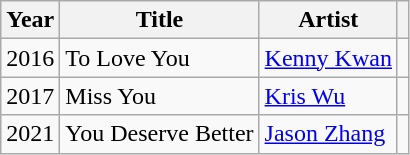<table class="wikitable sortable">
<tr>
<th scope="col">Year</th>
<th scope="col">Title</th>
<th scope="col">Artist</th>
<th scope="col" class="unsortable"></th>
</tr>
<tr>
<td>2016</td>
<td>To Love You</td>
<td><a href='#'>Kenny Kwan</a></td>
<td style="text-align:center"></td>
</tr>
<tr>
<td>2017</td>
<td>Miss You</td>
<td><a href='#'>Kris Wu</a></td>
<td style="text-align:center"></td>
</tr>
<tr>
<td>2021</td>
<td>You Deserve Better</td>
<td><a href='#'>Jason Zhang</a></td>
<td style="text-align:center"></td>
</tr>
</table>
